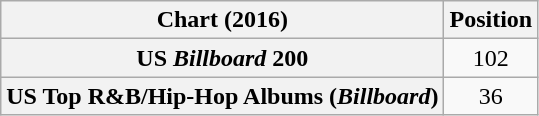<table class="wikitable sortable plainrowheaders" style="text-align:center">
<tr>
<th scope="col">Chart (2016)</th>
<th scope="col">Position</th>
</tr>
<tr>
<th scope="row">US <em>Billboard</em> 200</th>
<td>102</td>
</tr>
<tr>
<th scope="row">US Top R&B/Hip-Hop Albums (<em>Billboard</em>)</th>
<td>36</td>
</tr>
</table>
